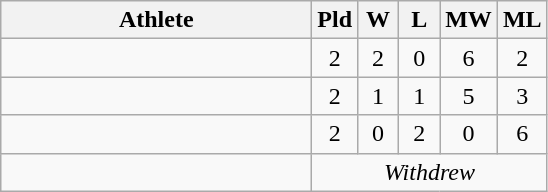<table class="wikitable" style="text-align:center">
<tr>
<th width=200>Athlete</th>
<th width=20>Pld</th>
<th width=20>W</th>
<th width=20>L</th>
<th width=20>MW</th>
<th width=20>ML</th>
</tr>
<tr>
<td style="text-align:left"></td>
<td>2</td>
<td>2</td>
<td>0</td>
<td>6</td>
<td>2</td>
</tr>
<tr>
<td style="text-align:left"></td>
<td>2</td>
<td>1</td>
<td>1</td>
<td>5</td>
<td>3</td>
</tr>
<tr>
<td style="text-align:left"></td>
<td>2</td>
<td>0</td>
<td>2</td>
<td>0</td>
<td>6</td>
</tr>
<tr>
<td style="text-align:left"></td>
<td colspan=5><em>Withdrew</em></td>
</tr>
</table>
